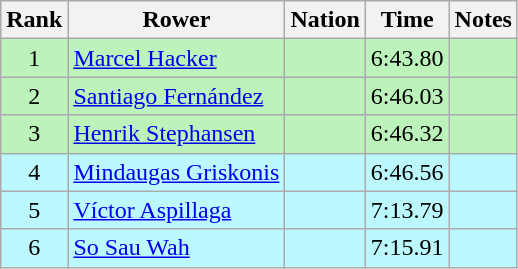<table class="wikitable sortable" style="text-align:center">
<tr>
<th>Rank</th>
<th>Rower</th>
<th>Nation</th>
<th>Time</th>
<th>Notes</th>
</tr>
<tr bgcolor=bbf3bb>
<td>1</td>
<td align=left><a href='#'>Marcel Hacker</a></td>
<td align=left></td>
<td>6:43.80</td>
<td></td>
</tr>
<tr bgcolor=bbf3bb>
<td>2</td>
<td align=left><a href='#'>Santiago Fernández</a></td>
<td align=left></td>
<td>6:46.03</td>
<td></td>
</tr>
<tr bgcolor=bbf3bb>
<td>3</td>
<td align=left><a href='#'>Henrik Stephansen</a></td>
<td align=left></td>
<td>6:46.32</td>
<td></td>
</tr>
<tr bgcolor=bbf9ff>
<td>4</td>
<td align=left><a href='#'>Mindaugas Griskonis</a></td>
<td align=left></td>
<td>6:46.56</td>
<td></td>
</tr>
<tr bgcolor=bbf9ff>
<td>5</td>
<td align=left><a href='#'>Víctor Aspillaga</a></td>
<td align=left></td>
<td>7:13.79</td>
<td></td>
</tr>
<tr bgcolor=bbf9ff>
<td>6</td>
<td align=left><a href='#'>So Sau Wah</a></td>
<td align=left></td>
<td>7:15.91</td>
<td></td>
</tr>
</table>
